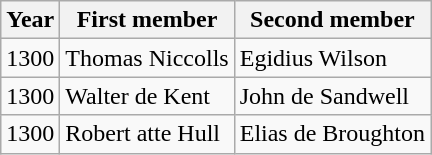<table class="wikitable">
<tr>
<th>Year</th>
<th>First member</th>
<th>Second member</th>
</tr>
<tr>
<td>1300</td>
<td>Thomas Niccolls</td>
<td>Egidius Wilson</td>
</tr>
<tr>
<td>1300</td>
<td>Walter de Kent</td>
<td>John de Sandwell</td>
</tr>
<tr>
<td>1300</td>
<td>Robert atte Hull</td>
<td>Elias de Broughton</td>
</tr>
</table>
